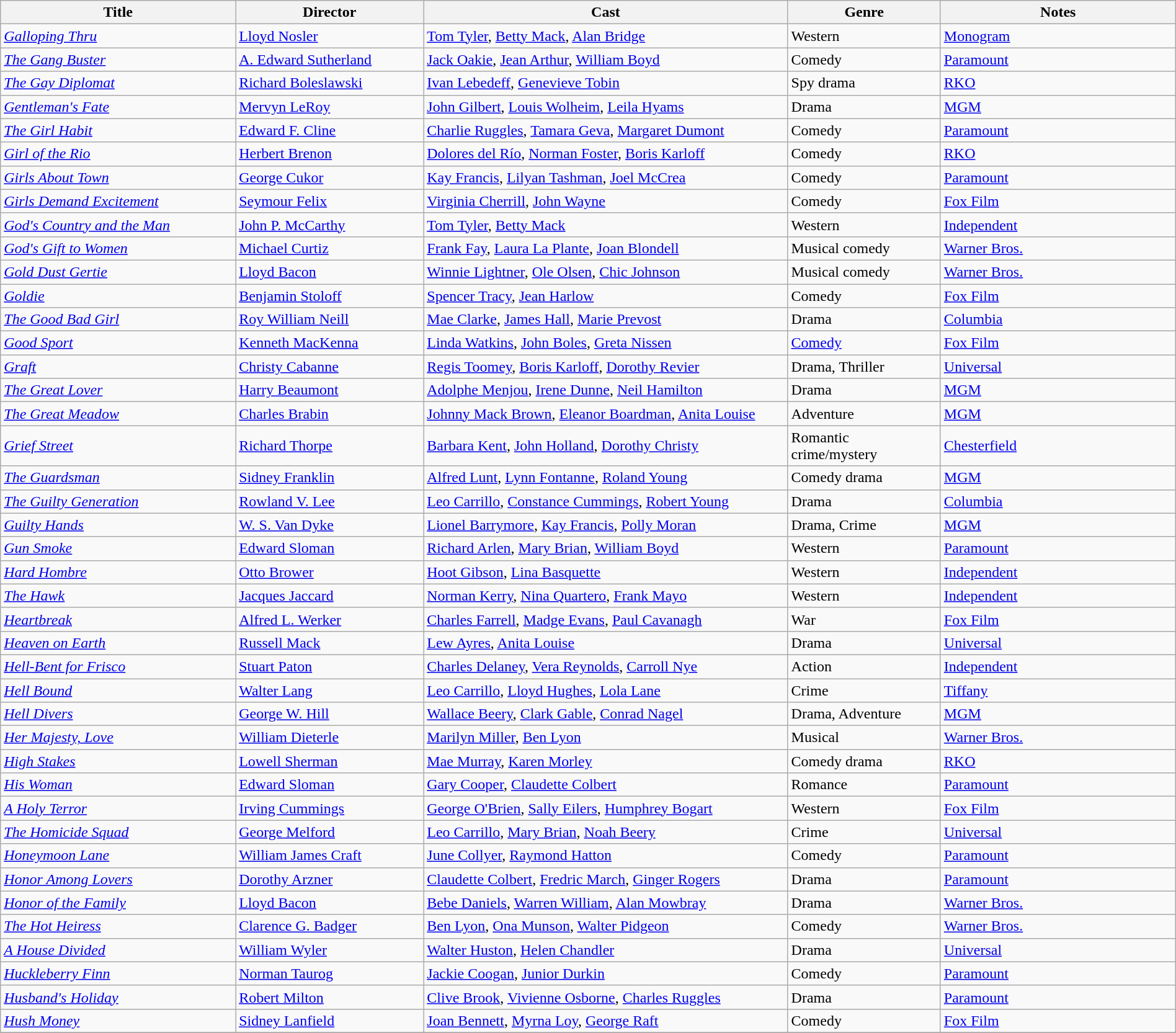<table class="wikitable" style="width:100%;">
<tr>
<th style="width:20%;">Title</th>
<th style="width:16%;">Director</th>
<th style="width:31%;">Cast</th>
<th style="width:13%;">Genre</th>
<th style="width:20%;">Notes</th>
</tr>
<tr>
<td><em><a href='#'>Galloping Thru</a></em></td>
<td><a href='#'>Lloyd Nosler</a></td>
<td><a href='#'>Tom Tyler</a>, <a href='#'>Betty Mack</a>, <a href='#'>Alan Bridge</a></td>
<td>Western</td>
<td><a href='#'>Monogram</a></td>
</tr>
<tr>
<td><em><a href='#'>The Gang Buster</a></em></td>
<td><a href='#'>A. Edward Sutherland</a></td>
<td><a href='#'>Jack Oakie</a>, <a href='#'>Jean Arthur</a>, <a href='#'>William Boyd</a></td>
<td>Comedy</td>
<td><a href='#'>Paramount</a></td>
</tr>
<tr>
<td><em><a href='#'>The Gay Diplomat</a></em></td>
<td><a href='#'>Richard Boleslawski</a></td>
<td><a href='#'>Ivan Lebedeff</a>, <a href='#'>Genevieve Tobin</a></td>
<td>Spy drama</td>
<td><a href='#'>RKO</a></td>
</tr>
<tr>
<td><em><a href='#'>Gentleman's Fate</a></em></td>
<td><a href='#'>Mervyn LeRoy</a></td>
<td><a href='#'>John Gilbert</a>, <a href='#'>Louis Wolheim</a>, <a href='#'>Leila Hyams</a></td>
<td>Drama</td>
<td><a href='#'>MGM</a></td>
</tr>
<tr>
<td><em><a href='#'>The Girl Habit</a></em></td>
<td><a href='#'>Edward F. Cline</a></td>
<td><a href='#'>Charlie Ruggles</a>, <a href='#'>Tamara Geva</a>, <a href='#'>Margaret Dumont</a></td>
<td>Comedy</td>
<td><a href='#'>Paramount</a></td>
</tr>
<tr>
<td><em><a href='#'>Girl of the Rio</a></em></td>
<td><a href='#'>Herbert Brenon</a></td>
<td><a href='#'>Dolores del Río</a>, <a href='#'>Norman Foster</a>, <a href='#'>Boris Karloff</a></td>
<td>Comedy</td>
<td><a href='#'>RKO</a></td>
</tr>
<tr>
<td><em><a href='#'>Girls About Town</a></em></td>
<td><a href='#'>George Cukor</a></td>
<td><a href='#'>Kay Francis</a>, <a href='#'>Lilyan Tashman</a>, <a href='#'>Joel McCrea</a></td>
<td>Comedy</td>
<td><a href='#'>Paramount</a></td>
</tr>
<tr>
<td><em><a href='#'>Girls Demand Excitement</a></em></td>
<td><a href='#'>Seymour Felix</a></td>
<td><a href='#'>Virginia Cherrill</a>, <a href='#'>John Wayne</a></td>
<td>Comedy</td>
<td><a href='#'>Fox Film</a></td>
</tr>
<tr>
<td><em><a href='#'>God's Country and the Man</a></em></td>
<td><a href='#'>John P. McCarthy</a></td>
<td><a href='#'>Tom Tyler</a>, <a href='#'>Betty Mack</a></td>
<td>Western</td>
<td><a href='#'>Independent</a></td>
</tr>
<tr>
<td><em><a href='#'>God's Gift to Women</a></em></td>
<td><a href='#'>Michael Curtiz</a></td>
<td><a href='#'>Frank Fay</a>, <a href='#'>Laura La Plante</a>, <a href='#'>Joan Blondell</a></td>
<td>Musical comedy</td>
<td><a href='#'>Warner Bros.</a></td>
</tr>
<tr>
<td><em><a href='#'>Gold Dust Gertie</a></em></td>
<td><a href='#'>Lloyd Bacon</a></td>
<td><a href='#'>Winnie Lightner</a>, <a href='#'>Ole Olsen</a>, <a href='#'>Chic Johnson</a></td>
<td>Musical comedy</td>
<td><a href='#'>Warner Bros.</a></td>
</tr>
<tr>
<td><em><a href='#'>Goldie</a></em></td>
<td><a href='#'>Benjamin Stoloff</a></td>
<td><a href='#'>Spencer Tracy</a>, <a href='#'>Jean Harlow</a></td>
<td>Comedy</td>
<td><a href='#'>Fox Film</a></td>
</tr>
<tr>
<td><em><a href='#'>The Good Bad Girl</a></em></td>
<td><a href='#'>Roy William Neill</a></td>
<td><a href='#'>Mae Clarke</a>, <a href='#'>James Hall</a>, <a href='#'>Marie Prevost</a></td>
<td>Drama</td>
<td><a href='#'>Columbia</a></td>
</tr>
<tr>
<td><em><a href='#'>Good Sport</a></em></td>
<td><a href='#'>Kenneth MacKenna</a></td>
<td><a href='#'>Linda Watkins</a>, <a href='#'>John Boles</a>, <a href='#'>Greta Nissen</a></td>
<td><a href='#'>Comedy</a></td>
<td><a href='#'>Fox Film</a></td>
</tr>
<tr>
<td><em><a href='#'>Graft</a></em></td>
<td><a href='#'>Christy Cabanne</a></td>
<td><a href='#'>Regis Toomey</a>, <a href='#'>Boris Karloff</a>, <a href='#'>Dorothy Revier</a></td>
<td>Drama, Thriller</td>
<td><a href='#'>Universal</a></td>
</tr>
<tr>
<td><em><a href='#'>The Great Lover</a></em></td>
<td><a href='#'>Harry Beaumont</a></td>
<td><a href='#'>Adolphe Menjou</a>, <a href='#'>Irene Dunne</a>, <a href='#'>Neil Hamilton</a></td>
<td>Drama</td>
<td><a href='#'>MGM</a></td>
</tr>
<tr>
<td><em><a href='#'>The Great Meadow</a></em></td>
<td><a href='#'>Charles Brabin</a></td>
<td><a href='#'>Johnny Mack Brown</a>, <a href='#'>Eleanor Boardman</a>, <a href='#'>Anita Louise</a></td>
<td>Adventure</td>
<td><a href='#'>MGM</a></td>
</tr>
<tr>
<td><em><a href='#'>Grief Street</a></em></td>
<td><a href='#'>Richard Thorpe</a></td>
<td><a href='#'>Barbara Kent</a>, <a href='#'>John Holland</a>, <a href='#'>Dorothy Christy</a></td>
<td>Romantic crime/mystery</td>
<td><a href='#'>Chesterfield</a></td>
</tr>
<tr>
<td><em><a href='#'>The Guardsman</a></em></td>
<td><a href='#'>Sidney Franklin</a></td>
<td><a href='#'>Alfred Lunt</a>, <a href='#'>Lynn Fontanne</a>, <a href='#'>Roland Young</a></td>
<td>Comedy drama</td>
<td><a href='#'>MGM</a></td>
</tr>
<tr>
<td><em><a href='#'>The Guilty Generation</a></em></td>
<td><a href='#'>Rowland V. Lee</a></td>
<td><a href='#'>Leo Carrillo</a>, <a href='#'>Constance Cummings</a>, <a href='#'>Robert Young</a></td>
<td>Drama</td>
<td><a href='#'>Columbia</a></td>
</tr>
<tr>
<td><em><a href='#'>Guilty Hands</a></em></td>
<td><a href='#'>W. S. Van Dyke</a></td>
<td><a href='#'>Lionel Barrymore</a>, <a href='#'>Kay Francis</a>, <a href='#'>Polly Moran</a></td>
<td>Drama, Crime</td>
<td><a href='#'>MGM</a></td>
</tr>
<tr>
<td><em><a href='#'>Gun Smoke</a></em></td>
<td><a href='#'>Edward Sloman</a></td>
<td><a href='#'>Richard Arlen</a>, <a href='#'>Mary Brian</a>, <a href='#'>William Boyd</a></td>
<td>Western</td>
<td><a href='#'>Paramount</a></td>
</tr>
<tr>
<td><em><a href='#'>Hard Hombre</a></em></td>
<td><a href='#'>Otto Brower</a></td>
<td><a href='#'>Hoot Gibson</a>, <a href='#'>Lina Basquette</a></td>
<td>Western</td>
<td><a href='#'>Independent</a></td>
</tr>
<tr>
<td><em><a href='#'>The Hawk</a></em></td>
<td><a href='#'>Jacques Jaccard</a></td>
<td><a href='#'>Norman Kerry</a>, <a href='#'>Nina Quartero</a>, <a href='#'>Frank Mayo</a></td>
<td>Western</td>
<td><a href='#'>Independent</a></td>
</tr>
<tr>
<td><em><a href='#'>Heartbreak</a></em></td>
<td><a href='#'>Alfred L. Werker</a></td>
<td><a href='#'>Charles Farrell</a>, <a href='#'>Madge Evans</a>, <a href='#'>Paul Cavanagh</a></td>
<td>War</td>
<td><a href='#'>Fox Film</a></td>
</tr>
<tr>
<td><em><a href='#'>Heaven on Earth</a></em></td>
<td><a href='#'>Russell Mack</a></td>
<td><a href='#'>Lew Ayres</a>, <a href='#'>Anita Louise</a></td>
<td>Drama</td>
<td><a href='#'>Universal</a></td>
</tr>
<tr>
<td><em><a href='#'>Hell-Bent for Frisco</a></em></td>
<td><a href='#'>Stuart Paton</a></td>
<td><a href='#'>Charles Delaney</a>, <a href='#'>Vera Reynolds</a>, <a href='#'>Carroll Nye</a></td>
<td>Action</td>
<td><a href='#'>Independent</a></td>
</tr>
<tr>
<td><em><a href='#'>Hell Bound</a></em></td>
<td><a href='#'>Walter Lang</a></td>
<td><a href='#'>Leo Carrillo</a>, <a href='#'>Lloyd Hughes</a>, <a href='#'>Lola Lane</a></td>
<td>Crime</td>
<td><a href='#'>Tiffany</a></td>
</tr>
<tr>
<td><em><a href='#'>Hell Divers</a></em></td>
<td><a href='#'>George W. Hill</a></td>
<td><a href='#'>Wallace Beery</a>, <a href='#'>Clark Gable</a>, <a href='#'>Conrad Nagel</a></td>
<td>Drama, Adventure</td>
<td><a href='#'>MGM</a></td>
</tr>
<tr>
<td><em><a href='#'>Her Majesty, Love</a></em></td>
<td><a href='#'>William Dieterle</a></td>
<td><a href='#'>Marilyn Miller</a>, <a href='#'>Ben Lyon</a></td>
<td>Musical</td>
<td><a href='#'>Warner Bros.</a></td>
</tr>
<tr>
<td><em><a href='#'>High Stakes</a></em></td>
<td><a href='#'>Lowell Sherman</a></td>
<td><a href='#'>Mae Murray</a>, <a href='#'>Karen Morley</a></td>
<td>Comedy drama</td>
<td><a href='#'>RKO</a></td>
</tr>
<tr>
<td><em><a href='#'>His Woman</a></em></td>
<td><a href='#'>Edward Sloman</a></td>
<td><a href='#'>Gary Cooper</a>, <a href='#'>Claudette Colbert</a></td>
<td>Romance</td>
<td><a href='#'>Paramount</a></td>
</tr>
<tr>
<td><em><a href='#'>A Holy Terror</a></em></td>
<td><a href='#'>Irving Cummings</a></td>
<td><a href='#'>George O'Brien</a>, <a href='#'>Sally Eilers</a>, <a href='#'>Humphrey Bogart</a></td>
<td>Western</td>
<td><a href='#'>Fox Film</a></td>
</tr>
<tr>
<td><em><a href='#'>The Homicide Squad</a></em></td>
<td><a href='#'>George Melford</a></td>
<td><a href='#'>Leo Carrillo</a>, <a href='#'>Mary Brian</a>, <a href='#'>Noah Beery</a></td>
<td>Crime</td>
<td><a href='#'>Universal</a></td>
</tr>
<tr>
<td><em><a href='#'>Honeymoon Lane</a></em></td>
<td><a href='#'>William James Craft</a></td>
<td><a href='#'>June Collyer</a>, <a href='#'>Raymond Hatton</a></td>
<td>Comedy</td>
<td><a href='#'>Paramount</a></td>
</tr>
<tr>
<td><em><a href='#'>Honor Among Lovers</a></em></td>
<td><a href='#'>Dorothy Arzner</a></td>
<td><a href='#'>Claudette Colbert</a>, <a href='#'>Fredric March</a>, <a href='#'>Ginger Rogers</a></td>
<td>Drama</td>
<td><a href='#'>Paramount</a></td>
</tr>
<tr>
<td><em><a href='#'>Honor of the Family</a></em></td>
<td><a href='#'>Lloyd Bacon</a></td>
<td><a href='#'>Bebe Daniels</a>, <a href='#'>Warren William</a>, <a href='#'>Alan Mowbray</a></td>
<td>Drama</td>
<td><a href='#'>Warner Bros.</a></td>
</tr>
<tr>
<td><em><a href='#'>The Hot Heiress</a></em></td>
<td><a href='#'>Clarence G. Badger</a></td>
<td><a href='#'>Ben Lyon</a>, <a href='#'>Ona Munson</a>, <a href='#'>Walter Pidgeon</a></td>
<td>Comedy</td>
<td><a href='#'>Warner Bros.</a></td>
</tr>
<tr>
<td><em><a href='#'>A House Divided</a></em></td>
<td><a href='#'>William Wyler</a></td>
<td><a href='#'>Walter Huston</a>, <a href='#'>Helen Chandler</a></td>
<td>Drama</td>
<td><a href='#'>Universal</a></td>
</tr>
<tr>
<td><em><a href='#'>Huckleberry Finn</a></em></td>
<td><a href='#'>Norman Taurog</a></td>
<td><a href='#'>Jackie Coogan</a>, <a href='#'>Junior Durkin</a></td>
<td>Comedy</td>
<td><a href='#'>Paramount</a></td>
</tr>
<tr>
<td><em><a href='#'>Husband's Holiday</a></em></td>
<td><a href='#'>Robert Milton</a></td>
<td><a href='#'>Clive Brook</a>, <a href='#'>Vivienne Osborne</a>, <a href='#'>Charles Ruggles</a></td>
<td>Drama</td>
<td><a href='#'>Paramount</a></td>
</tr>
<tr>
<td><em><a href='#'>Hush Money</a></em></td>
<td><a href='#'>Sidney Lanfield</a></td>
<td><a href='#'>Joan Bennett</a>, <a href='#'>Myrna Loy</a>, <a href='#'>George Raft</a></td>
<td>Comedy</td>
<td><a href='#'>Fox Film</a></td>
</tr>
<tr>
</tr>
</table>
